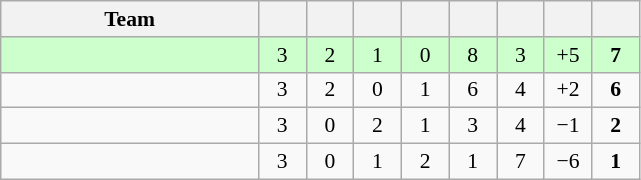<table class="wikitable" style="text-align: center; font-size: 90%;">
<tr>
<th width=165>Team</th>
<th width=25></th>
<th width=25></th>
<th width=25></th>
<th width=25></th>
<th width=25></th>
<th width=25></th>
<th width=25></th>
<th width=25></th>
</tr>
<tr bgcolor="ccffcc">
<td align="left"></td>
<td>3</td>
<td>2</td>
<td>1</td>
<td>0</td>
<td>8</td>
<td>3</td>
<td>+5</td>
<td><strong>7</strong></td>
</tr>
<tr>
<td align="left"><em></em></td>
<td>3</td>
<td>2</td>
<td>0</td>
<td>1</td>
<td>6</td>
<td>4</td>
<td>+2</td>
<td><strong>6</strong></td>
</tr>
<tr>
<td align="left"></td>
<td>3</td>
<td>0</td>
<td>2</td>
<td>1</td>
<td>3</td>
<td>4</td>
<td>−1</td>
<td><strong>2</strong></td>
</tr>
<tr>
<td align="left"></td>
<td>3</td>
<td>0</td>
<td>1</td>
<td>2</td>
<td>1</td>
<td>7</td>
<td>−6</td>
<td><strong>1</strong></td>
</tr>
</table>
